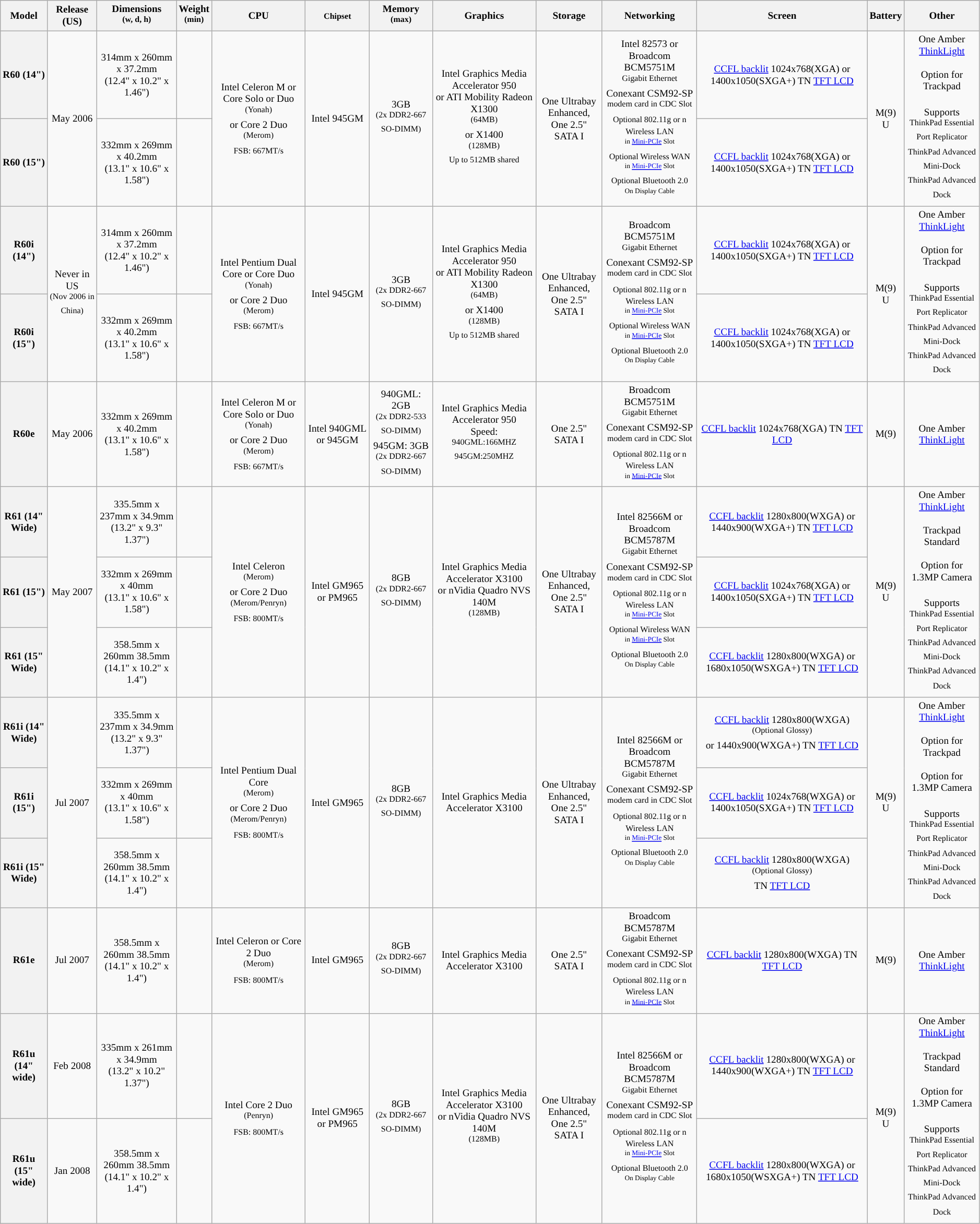<table class="wikitable" style="font-size:80%; text-align:center">
<tr>
<th>Model</th>
<th>Release<br>(US)</th>
<th>Dimensions <br><sup>(w, d, h)</sup></th>
<th>Weight <br><sup>(min)</sup></th>
<th>CPU</th>
<th><small>Chipset</small></th>
<th>Memory <br><sup>(max)</sup></th>
<th>Graphics</th>
<th>Storage</th>
<th>Networking</th>
<th>Screen</th>
<th>Battery</th>
<th>Other</th>
</tr>
<tr>
<th>R60 (14")</th>
<td rowspan="2">May 2006</td>
<td>314mm x 260mm x 37.2mm <br>(12.4" x 10.2" x 1.46")</td>
<td></td>
<td rowspan="2" style="background:">Intel Celeron M or Core Solo or Duo<br><sup>(Yonah)</sup> <br>or Core 2 Duo <br><sup>(Merom)</sup> <br><small>FSB: 667MT/s</small></td>
<td rowspan="2">Intel 945GM</td>
<td rowspan="2" style="background:">3GB <br><sup>(2x DDR2-667 SO-DIMM)</sup></td>
<td rowspan="2" style="background:">Intel Graphics Media Accelerator 950 <br>or ATI Mobility Radeon X1300 <br><sup>(64MB)</sup> <br>or X1400 <br><sup>(128MB) <br>Up to 512MB shared</sup></td>
<td rowspan="2" style="background:">One Ultrabay Enhanced, <br>One 2.5" SATA I</td>
<td rowspan="2">Intel 82573 or Broadcom BCM5751M <br><sup>Gigabit Ethernet</sup> <br>Conexant CSM92-SP <br><sup>modem card in CDC Slot</sup> <br><small>Optional 802.11g or n Wireless LAN <br><sup>in <a href='#'>Mini-PCIe</a> Slot</sup></small> <br><small>Optional Wireless WAN <br><sup> in <a href='#'>Mini-PCIe</a> Slot</sup></small> <br><small>Optional Bluetooth 2.0 <br><sup>On Display Cable</sup></small></td>
<td style="background:"><a href='#'>CCFL backlit</a> 1024x768(XGA) or 1400x1050(SXGA+) TN <a href='#'>TFT LCD</a></td>
<td rowspan="2" style="background:">M(9) <br>U</td>
<td rowspan="2">One Amber <a href='#'>ThinkLight</a> <br><br>Option for Trackpad <br><br>Supports <sup><br>ThinkPad Essential Port Replicator <br>ThinkPad Advanced Mini-Dock <br>ThinkPad Advanced Dock</sup></td>
</tr>
<tr>
<th>R60 (15")</th>
<td>332mm x 269mm x 40.2mm <br>(13.1" x 10.6" x 1.58")</td>
<td></td>
<td style="background:"><a href='#'>CCFL backlit</a> 1024x768(XGA) or 1400x1050(SXGA+) TN <a href='#'>TFT LCD</a></td>
</tr>
<tr>
<th>R60i (14")</th>
<td rowspan="2">Never in US <br><sup>(Nov 2006 in China)</sup></td>
<td>314mm x 260mm x 37.2mm <br>(12.4" x 10.2" x 1.46")</td>
<td></td>
<td rowspan="2" style="background:">Intel Pentium Dual Core or Core Duo <br><sup>(Yonah)</sup> <br>or Core 2 Duo <br><sup>(Merom)</sup>  <br><small>FSB: 667MT/s</small></td>
<td rowspan="2">Intel 945GM</td>
<td rowspan="2" style="background:">3GB <br><sup>(2x DDR2-667 SO-DIMM)</sup></td>
<td rowspan="2" style="background:">Intel Graphics Media Accelerator 950 <br>or ATI Mobility Radeon X1300 <br><sup>(64MB)</sup> <br>or X1400 <br><sup>(128MB) <br>Up to 512MB shared</sup></td>
<td rowspan="2" style="background:">One Ultrabay Enhanced, <br>One 2.5" SATA I</td>
<td rowspan="2">Broadcom BCM5751M <br><sup>Gigabit Ethernet</sup> <br>Conexant CSM92-SP <br><sup>modem card in CDC Slot</sup> <br><small>Optional 802.11g or n Wireless LAN <br><sup>in <a href='#'>Mini-PCIe</a> Slot</sup></small> <br><small>Optional Wireless WAN <br><sup> in <a href='#'>Mini-PCIe</a> Slot</sup></small> <br><small>Optional Bluetooth 2.0 <br><sup>On Display Cable</sup></small></td>
<td style="background:"><a href='#'>CCFL backlit</a> 1024x768(XGA) or 1400x1050(SXGA+) TN <a href='#'>TFT LCD</a></td>
<td rowspan="2" style="background:">M(9) <br>U</td>
<td rowspan="2">One Amber <a href='#'>ThinkLight</a> <br><br>Option for Trackpad <br><br>Supports <sup><br>ThinkPad Essential Port Replicator <br>ThinkPad Advanced Mini-Dock <br>ThinkPad Advanced Dock</sup></td>
</tr>
<tr>
<th>R60i (15")</th>
<td>332mm x 269mm x 40.2mm <br>(13.1" x 10.6" x 1.58")</td>
<td></td>
<td style="background:"><a href='#'>CCFL backlit</a> 1024x768(XGA) or 1400x1050(SXGA+) TN <a href='#'>TFT LCD</a></td>
</tr>
<tr>
<th>R60e</th>
<td>May 2006</td>
<td>332mm x 269mm x 40.2mm <br>(13.1" x 10.6" x 1.58")</td>
<td></td>
<td style="background:">Intel Celeron M or Core Solo or Duo<br><sup>(Yonah)</sup> <br>or Core 2 Duo <br><sup>(Merom)</sup>  <br><small>FSB: 667MT/s</small></td>
<td>Intel 940GML or 945GM</td>
<td style="background:">940GML: 2GB <br><sup>(2x DDR2-533 SO-DIMM)</sup> <br>945GM: 3GB <br><sup>(2x DDR2-667 SO-DIMM)</sup></td>
<td style="background:">Intel Graphics Media Accelerator 950 <br>Speed: <br><sup>940GML:166MHZ <br>945GM:250MHZ</sup></td>
<td style="background:">One 2.5" SATA I</td>
<td>Broadcom BCM5751M <br><sup>Gigabit Ethernet</sup> <br>Conexant CSM92-SP <br><sup>modem card in CDC Slot</sup> <br><small>Optional 802.11g or n Wireless LAN <br><sup>in <a href='#'>Mini-PCIe</a> Slot</sup></small></td>
<td style="background:"><a href='#'>CCFL backlit</a> 1024x768(XGA) TN <a href='#'>TFT LCD</a></td>
<td style="background:">M(9)</td>
<td>One Amber <a href='#'>ThinkLight</a></td>
</tr>
<tr>
<th>R61 (14" Wide)</th>
<td rowspan="3">May 2007</td>
<td>335.5mm x 237mm x 34.9mm <br>(13.2" x 9.3" 1.37")</td>
<td></td>
<td rowspan="3" style="background:">Intel Celeron <br><sup>(Merom)</sup> <br>or Core 2 Duo <br><sup>(Merom/Penryn)</sup> <br><small>FSB: 800MT/s</small></td>
<td rowspan="3">Intel GM965 or PM965</td>
<td rowspan="3" style="background:">8GB <br><sup>(2x DDR2-667 SO-DIMM)</sup></td>
<td rowspan="3" style="background:">Intel Graphics Media Accelerator X3100 <br>or nVidia Quadro NVS 140M <br><sup>(128MB)</sup></td>
<td rowspan="3" style="background:">One Ultrabay Enhanced, <br>One 2.5" SATA I </td>
<td rowspan="3">Intel 82566M or Broadcom BCM5787M <br><sup>Gigabit Ethernet</sup> <br>Conexant CSM92-SP <br><sup>modem card in CDC Slot</sup> <br><small>Optional 802.11g or n Wireless LAN <br><sup>in <a href='#'>Mini-PCIe</a> Slot</sup></small> <br><small>Optional Wireless WAN <br><sup> in <a href='#'>Mini-PCIe</a> Slot</sup></small> <br><small>Optional Bluetooth 2.0 <br><sup>On Display Cable</sup></small></td>
<td style="background:"><a href='#'>CCFL backlit</a> 1280x800(WXGA) or 1440x900(WXGA+) TN <a href='#'>TFT LCD</a></td>
<td rowspan="3" style="background:">M(9) <br>U</td>
<td rowspan="3">One Amber <a href='#'>ThinkLight</a> <br><br>Trackpad Standard <br><br>Option for 1.3MP Camera <br><br>Supports <sup><br>ThinkPad Essential Port Replicator <br>ThinkPad Advanced Mini-Dock <br>ThinkPad Advanced Dock</sup></td>
</tr>
<tr>
<th>R61 (15")</th>
<td>332mm x 269mm x 40mm <br>(13.1" x 10.6" x 1.58")</td>
<td></td>
<td style="background:"><a href='#'>CCFL backlit</a> 1024x768(XGA) or 1400x1050(SXGA+) TN <a href='#'>TFT LCD</a></td>
</tr>
<tr>
<th>R61 (15" Wide)</th>
<td>358.5mm x 260mm 38.5mm <br>(14.1" x 10.2" x 1.4")</td>
<td></td>
<td style="background:"><a href='#'>CCFL backlit</a> 1280x800(WXGA) or 1680x1050(WSXGA+) TN <a href='#'>TFT LCD</a></td>
</tr>
<tr>
<th>R61i (14" Wide)</th>
<td rowspan="3">Jul 2007</td>
<td>335.5mm x 237mm x 34.9mm <br>(13.2" x 9.3" 1.37")</td>
<td></td>
<td rowspan="3" style="background:">Intel Pentium Dual Core <br><sup>(Merom)</sup> <br>or Core 2 Duo <br><sup>(Merom/Penryn)</sup> <br><small>FSB: 800MT/s</small></td>
<td rowspan="3">Intel GM965</td>
<td rowspan="3" style="background:">8GB <br><sup>(2x DDR2-667 SO-DIMM)</sup></td>
<td rowspan="3" style="background:">Intel Graphics Media Accelerator X3100</td>
<td rowspan="3" style="background:">One Ultrabay Enhanced, <br>One 2.5" SATA I </td>
<td rowspan="3">Intel 82566M or Broadcom BCM5787M <br><sup>Gigabit Ethernet</sup> <br>Conexant CSM92-SP <br><sup>modem card in CDC Slot</sup> <br><small>Optional 802.11g or n Wireless LAN <br><sup>in <a href='#'>Mini-PCIe</a> Slot</sup></small> <br><small>Optional Bluetooth 2.0 <br><sup>On Display Cable</sup></small></td>
<td style="background:"><a href='#'>CCFL backlit</a> 1280x800(WXGA) <br><sup>(Optional Glossy)</sup> <br>or 1440x900(WXGA+) TN <a href='#'>TFT LCD</a></td>
<td rowspan="3" style="background:">M(9) <br>U</td>
<td rowspan="3">One Amber <a href='#'>ThinkLight</a> <br><br>Option for Trackpad <br><br>Option for 1.3MP Camera <br><br>Supports <sup><br>ThinkPad Essential Port Replicator <br>ThinkPad Advanced Mini-Dock <br>ThinkPad Advanced Dock</sup></td>
</tr>
<tr>
<th>R61i (15")</th>
<td>332mm x 269mm x 40mm <br>(13.1" x 10.6" x 1.58")</td>
<td></td>
<td style="background:"><a href='#'>CCFL backlit</a> 1024x768(WXGA) or 1400x1050(SXGA+) TN <a href='#'>TFT LCD</a></td>
</tr>
<tr>
<th>R61i (15" Wide)</th>
<td>358.5mm x 260mm 38.5mm <br>(14.1" x 10.2" x 1.4")</td>
<td></td>
<td style="background:"><a href='#'>CCFL backlit</a> 1280x800(WXGA) <br><sup>(Optional Glossy)</sup> <br>TN <a href='#'>TFT LCD</a></td>
</tr>
<tr>
<th>R61e</th>
<td>Jul 2007</td>
<td>358.5mm x 260mm 38.5mm <br>(14.1" x 10.2" x 1.4")</td>
<td></td>
<td style="background:">Intel Celeron or Core 2 Duo <br><sup>(Merom)</sup> <br><small>FSB: 800MT/s</small></td>
<td>Intel GM965</td>
<td style="background:">8GB <br><sup>(2x DDR2-667 SO-DIMM)</sup></td>
<td style="background:">Intel Graphics Media Accelerator X3100</td>
<td style="background:">One 2.5" SATA I </td>
<td>Broadcom BCM5787M <br><sup>Gigabit Ethernet</sup> <br>Conexant CSM92-SP <br><sup>modem card in CDC Slot</sup> <br><small>Optional 802.11g or n Wireless LAN <br><sup>in <a href='#'>Mini-PCIe</a> Slot</sup></small></td>
<td style="background:"><a href='#'>CCFL backlit</a> 1280x800(WXGA) TN <a href='#'>TFT LCD</a></td>
<td style="background:">M(9)</td>
<td>One Amber <a href='#'>ThinkLight</a></td>
</tr>
<tr>
<th>R61u (14" wide)</th>
<td>Feb 2008</td>
<td>335mm x 261mm x 34.9mm <br>(13.2" x 10.2" 1.37")</td>
<td></td>
<td rowspan="2" style="background:">Intel Core 2 Duo <br><sup>(Penryn)</sup> <br><small>FSB: 800MT/s</small></td>
<td rowspan="2">Intel GM965 or PM965</td>
<td rowspan="2" style="background:">8GB <br><sup>(2x DDR2-667 SO-DIMM)</sup></td>
<td rowspan="2" style="background:">Intel Graphics Media Accelerator X3100 <br>or nVidia Quadro NVS 140M <br><sup>(128MB)</sup></td>
<td rowspan="3" style="background:">One Ultrabay Enhanced, <br>One 2.5" SATA I </td>
<td rowspan="3">Intel 82566M or Broadcom BCM5787M <br><sup>Gigabit Ethernet</sup> <br>Conexant CSM92-SP <br><sup>modem card in CDC Slot</sup> <br><small>Optional 802.11g or n Wireless LAN <br><sup>in <a href='#'>Mini-PCIe</a> Slot</sup></small> <br><small>Optional Bluetooth 2.0 <br><sup>On Display Cable</sup></small></td>
<td style="background:"><a href='#'>CCFL backlit</a> 1280x800(WXGA) or 1440x900(WXGA+) TN <a href='#'>TFT LCD</a></td>
<td rowspan="2" style="background:">M(9) <br>U</td>
<td rowspan="2">One Amber <a href='#'>ThinkLight</a> <br><br>Trackpad Standard <br><br>Option for 1.3MP Camera <br><br>Supports <sup><br>ThinkPad Essential Port Replicator <br>ThinkPad Advanced Mini-Dock <br>ThinkPad Advanced Dock</sup></td>
</tr>
<tr>
<th>R61u (15" wide)</th>
<td>Jan 2008</td>
<td>358.5mm x 260mm 38.5mm <br>(14.1" x 10.2" x 1.4")</td>
<td></td>
<td style="background:"><a href='#'>CCFL backlit</a> 1280x800(WXGA) or 1680x1050(WSXGA+) TN <a href='#'>TFT LCD</a></td>
</tr>
</table>
